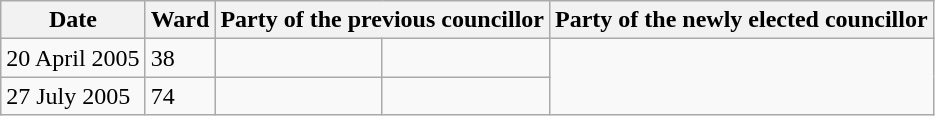<table class="wikitable">
<tr>
<th>Date</th>
<th>Ward</th>
<th colspan=2>Party of the previous councillor</th>
<th colspan=2>Party of the newly elected councillor</th>
</tr>
<tr>
<td>20 April 2005</td>
<td>38</td>
<td></td>
<td></td>
</tr>
<tr>
<td>27 July 2005</td>
<td>74</td>
<td></td>
<td></td>
</tr>
</table>
